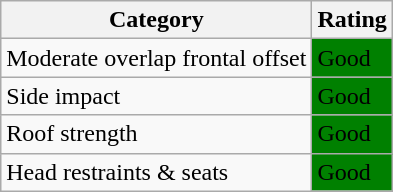<table class="wikitable">
<tr>
<th>Category</th>
<th>Rating</th>
</tr>
<tr>
<td>Moderate overlap frontal offset</td>
<td style="background: green">Good</td>
</tr>
<tr>
<td>Side impact</td>
<td style="background: green">Good</td>
</tr>
<tr>
<td>Roof strength</td>
<td style="background: green">Good</td>
</tr>
<tr>
<td>Head restraints & seats</td>
<td style="background: green">Good</td>
</tr>
</table>
